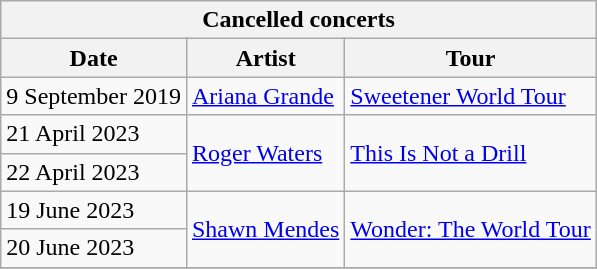<table class="wikitable">
<tr>
<th colspan="3">Cancelled concerts</th>
</tr>
<tr>
<th>Date</th>
<th>Artist</th>
<th>Tour</th>
</tr>
<tr>
<td>9 September 2019</td>
<td><a href='#'>Ariana Grande</a></td>
<td><a href='#'>Sweetener World Tour</a></td>
</tr>
<tr>
<td>21 April 2023</td>
<td rowspan="2"><a href='#'>Roger Waters</a></td>
<td rowspan="2"><a href='#'>This Is Not a Drill</a></td>
</tr>
<tr>
<td>22 April 2023</td>
</tr>
<tr>
<td>19 June 2023</td>
<td rowspan="2"><a href='#'>Shawn Mendes</a></td>
<td rowspan="2"><a href='#'>Wonder: The World Tour</a></td>
</tr>
<tr>
<td>20 June 2023</td>
</tr>
<tr>
</tr>
</table>
